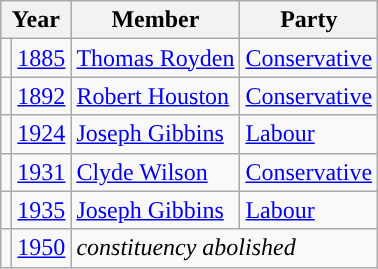<table class="wikitable">
<tr>
<th colspan="2">Year</th>
<th>Member</th>
<th>Party</th>
</tr>
<tr>
<td style="color:inherit;background-color: "></td>
<td><a href='#'>1885</a></td>
<td><a href='#'>Thomas Royden</a></td>
<td><a href='#'>Conservative</a></td>
</tr>
<tr>
<td style="color:inherit;background-color: "></td>
<td><a href='#'>1892</a></td>
<td><a href='#'>Robert Houston</a></td>
<td><a href='#'>Conservative</a></td>
</tr>
<tr>
<td style="color:inherit;background-color: "></td>
<td><a href='#'>1924</a></td>
<td><a href='#'>Joseph Gibbins</a></td>
<td><a href='#'>Labour</a></td>
</tr>
<tr>
<td style="color:inherit;background-color: "></td>
<td><a href='#'>1931</a></td>
<td><a href='#'>Clyde Wilson</a></td>
<td><a href='#'>Conservative</a></td>
</tr>
<tr>
<td style="color:inherit;background-color: "></td>
<td><a href='#'>1935</a></td>
<td><a href='#'>Joseph Gibbins</a></td>
<td><a href='#'>Labour</a></td>
</tr>
<tr>
<td></td>
<td><a href='#'>1950</a></td>
<td colspan="2"><em>constituency abolished</em></td>
</tr>
</table>
